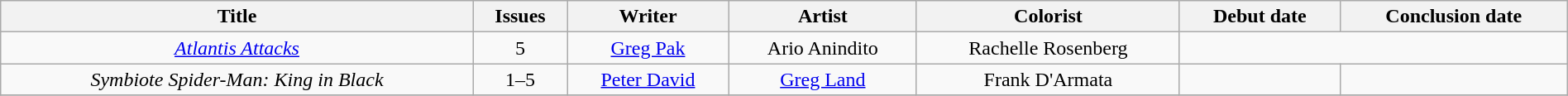<table class="wikitable" style="text-align:center; width:100%">
<tr>
<th scope="col">Title</th>
<th scope="col">Issues</th>
<th scope="col">Writer</th>
<th scope="col">Artist</th>
<th scope="col">Colorist</th>
<th scope="col">Debut date</th>
<th scope="col">Conclusion date</th>
</tr>
<tr>
<td><em><a href='#'>Atlantis Attacks</a></em></td>
<td>5</td>
<td><a href='#'>Greg Pak</a></td>
<td>Ario Anindito</td>
<td>Rachelle Rosenberg</td>
<td colspan="2"></td>
</tr>
<tr>
<td><em>Symbiote Spider-Man: King in Black</em></td>
<td>1–5</td>
<td><a href='#'>Peter David</a></td>
<td><a href='#'>Greg Land</a></td>
<td>Frank D'Armata</td>
<td></td>
<td></td>
</tr>
<tr>
</tr>
</table>
